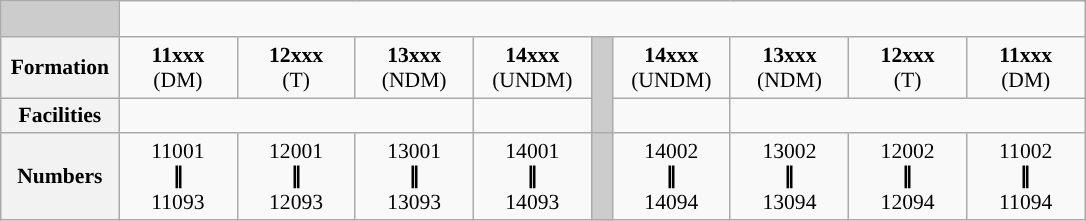<table class="wikitable" style="text-align:center; font-size:90%;">
<tr>
<th style="background-color:#ccc;"> </th>
<td colspan="9"></td>
</tr>
<tr style="border-top:solid 4px #">
<th style="width:5em">Formation</th>
<td style="width:5em"><strong>11xxx</strong><br>(DM)</td>
<td style="width:5em"><strong>12xxx</strong><br>(T)</td>
<td style="width:5em"><strong>13xxx</strong><br>(NDM)</td>
<td style="width:5em"><strong>14xxx</strong><br>(UNDM)</td>
<th rowspan="2" style="width:0.5em; background-color:#ccc;"></th>
<td style="width:5em"><strong>14xxx</strong><br>(UNDM)</td>
<td style="width:5em"><strong>13xxx</strong><br>(NDM)</td>
<td style="width:5em"><strong>12xxx</strong><br>(T)</td>
<td style="width:5em"><strong>11xxx</strong><br>(DM)</td>
</tr>
<tr style="border-bottom:solid 4px #">
<th>Facilities</th>
<td colspan="3" style="width:5em"></td>
<td style="width:5em"></td>
<td style="width:5em"></td>
<td colspan="3" style="width:5em"></td>
</tr>
<tr>
<th>Numbers</th>
<td align=center>11001<br><strong>∥</strong><br>11093</td>
<td align=center>12001<br><strong>∥</strong><br>12093</td>
<td align=center>13001<br><strong>∥</strong><br>13093</td>
<td align=center>14001<br><strong>∥</strong><br>14093</td>
<th style="background-color:#ccc;"></th>
<td align=center>14002<br><strong>∥</strong><br>14094</td>
<td align=center>13002<br><strong>∥</strong><br>13094</td>
<td align=center>12002<br><strong>∥</strong><br>12094</td>
<td align=center>11002<br><strong>∥</strong><br>11094</td>
</tr>
</table>
